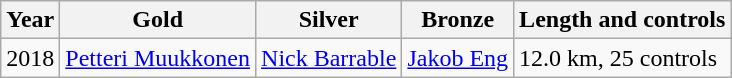<table class="wikitable">
<tr>
<th>Year</th>
<th>Gold</th>
<th>Silver</th>
<th>Bronze</th>
<th>Length and controls</th>
</tr>
<tr>
<td>2018</td>
<td> <a href='#'>Petteri Muukkonen</a></td>
<td> <a href='#'>Nick Barrable</a></td>
<td> <a href='#'>Jakob Eng</a></td>
<td>12.0 km, 25 controls</td>
</tr>
</table>
